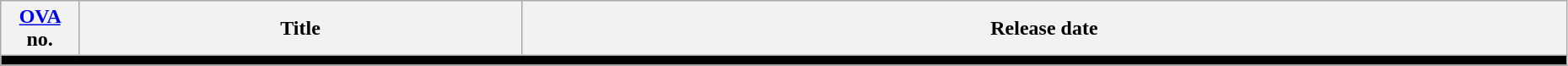<table class="wikitable" border="1" style="width:98%;">
<tr>
<th width="5%"><a href='#'>OVA</a> no.</th>
<th>Title</th>
<th>Release date</th>
</tr>
<tr>
<td colspan=4 bgcolor="000000"></td>
</tr>
<tr>
</tr>
</table>
